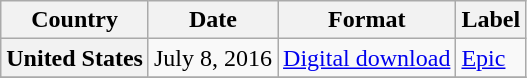<table class="wikitable plainrowheaders">
<tr>
<th scope="col">Country</th>
<th scope="col">Date</th>
<th scope="col">Format</th>
<th scope="col">Label</th>
</tr>
<tr>
<th scope="row">United States</th>
<td>July 8, 2016</td>
<td><a href='#'>Digital download</a></td>
<td><a href='#'>Epic</a></td>
</tr>
<tr>
</tr>
</table>
